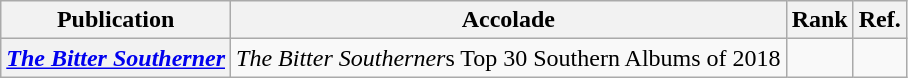<table class="wikitable sortable plainrowheaders">
<tr>
<th scope="col">Publication</th>
<th scope="col">Accolade</th>
<th scope="col">Rank</th>
<th scope="col" class="unsortable">Ref.</th>
</tr>
<tr>
<th scope="row"><em><a href='#'>The Bitter Southerner</a></em></th>
<td><em>The Bitter Southerner</em>s Top 30 Southern Albums of 2018</td>
<td></td>
<td align="center"></td>
</tr>
</table>
